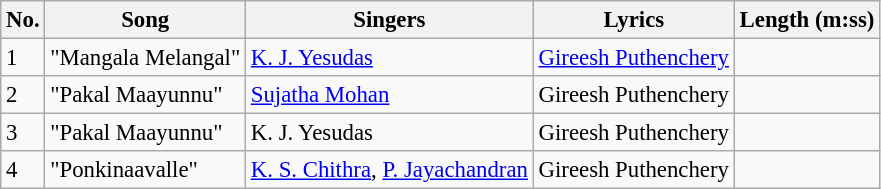<table class="wikitable" style="font-size:95%;">
<tr>
<th>No.</th>
<th>Song</th>
<th>Singers</th>
<th>Lyrics</th>
<th>Length (m:ss)</th>
</tr>
<tr>
<td>1</td>
<td>"Mangala Melangal"</td>
<td><a href='#'>K. J. Yesudas</a></td>
<td><a href='#'>Gireesh Puthenchery</a></td>
<td></td>
</tr>
<tr>
<td>2</td>
<td>"Pakal Maayunnu"</td>
<td><a href='#'>Sujatha Mohan</a></td>
<td>Gireesh Puthenchery</td>
<td></td>
</tr>
<tr>
<td>3</td>
<td>"Pakal Maayunnu"</td>
<td>K. J. Yesudas</td>
<td>Gireesh Puthenchery</td>
<td></td>
</tr>
<tr>
<td>4</td>
<td>"Ponkinaavalle"</td>
<td><a href='#'>K. S. Chithra</a>, <a href='#'>P. Jayachandran</a></td>
<td>Gireesh Puthenchery</td>
<td></td>
</tr>
</table>
